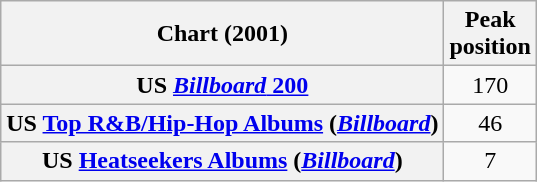<table class="wikitable sortable plainrowheaders" style="text-align:center">
<tr>
<th scope="col">Chart (2001)</th>
<th scope="col">Peak<br> position</th>
</tr>
<tr>
<th scope="row">US <a href='#'><em>Billboard</em> 200</a></th>
<td>170</td>
</tr>
<tr>
<th scope="row">US <a href='#'>Top R&B/Hip-Hop Albums</a> (<em><a href='#'>Billboard</a></em>)</th>
<td>46</td>
</tr>
<tr>
<th scope="row">US <a href='#'>Heatseekers Albums</a> (<em><a href='#'>Billboard</a></em>)</th>
<td>7</td>
</tr>
</table>
